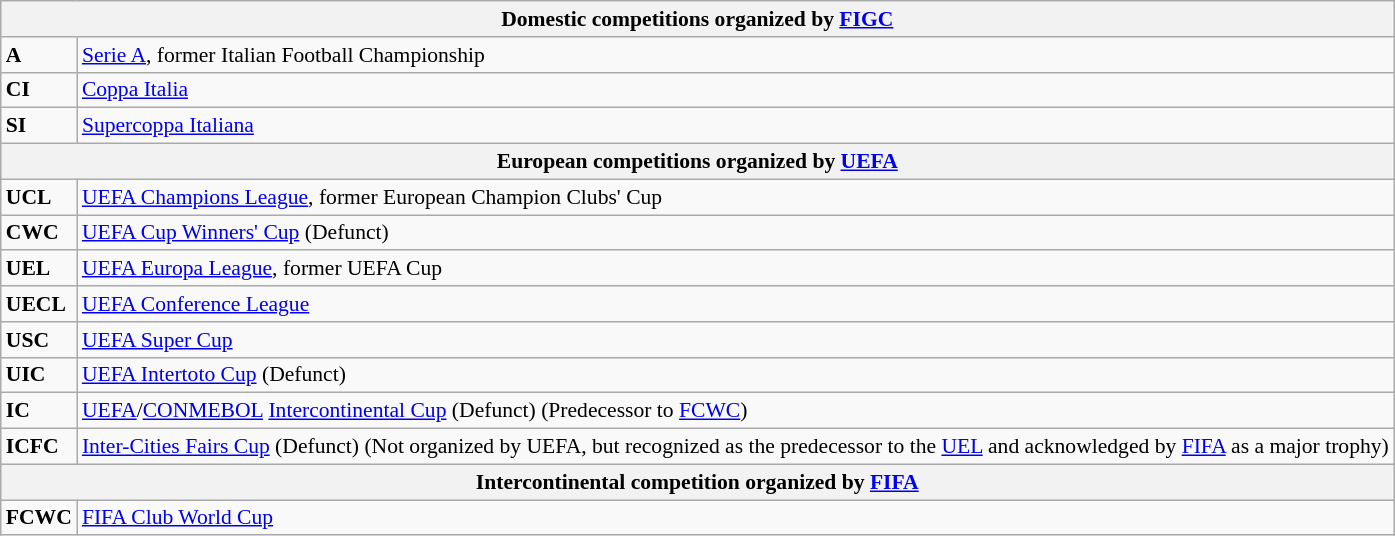<table class="wikitable" style="font-size:90%;">
<tr>
<th colspan=2>Domestic competitions organized by <a href='#'>FIGC</a></th>
</tr>
<tr>
<td><strong>A</strong></td>
<td><a href='#'>Serie A</a>, former Italian Football Championship</td>
</tr>
<tr>
<td><strong>CI</strong></td>
<td><a href='#'>Coppa Italia</a></td>
</tr>
<tr>
<td><strong>SI</strong></td>
<td><a href='#'>Supercoppa Italiana</a></td>
</tr>
<tr>
<th colspan=2>European competitions organized by <a href='#'>UEFA</a></th>
</tr>
<tr>
<td><strong>UCL</strong></td>
<td><a href='#'>UEFA Champions League</a>, former European Champion Clubs' Cup</td>
</tr>
<tr>
<td><strong>CWC</strong></td>
<td><a href='#'>UEFA Cup Winners' Cup</a> (Defunct)</td>
</tr>
<tr>
<td><strong>UEL</strong></td>
<td><a href='#'>UEFA Europa League</a>, former UEFA Cup</td>
</tr>
<tr>
<td><strong>UECL</strong></td>
<td><a href='#'>UEFA Conference League</a></td>
</tr>
<tr>
<td><strong>USC</strong></td>
<td><a href='#'>UEFA Super Cup</a></td>
</tr>
<tr>
<td><strong>UIC</strong></td>
<td><a href='#'>UEFA Intertoto Cup</a> (Defunct)</td>
</tr>
<tr>
<td><strong>IC</strong></td>
<td><a href='#'>UEFA</a>/<a href='#'>CONMEBOL</a> <a href='#'>Intercontinental Cup</a> (Defunct) (Predecessor to <a href='#'>FCWC</a>)</td>
</tr>
<tr>
<td><strong>ICFC</strong></td>
<td><a href='#'>Inter-Cities Fairs Cup</a> (Defunct) (Not organized by UEFA, but recognized as the predecessor to the <a href='#'>UEL</a> and acknowledged by <a href='#'>FIFA</a> as a major trophy)</td>
</tr>
<tr>
<th colspan=2>Intercontinental competition organized by <a href='#'>FIFA</a></th>
</tr>
<tr>
<td><strong>FCWC</strong></td>
<td><a href='#'>FIFA Club World Cup</a></td>
</tr>
</table>
